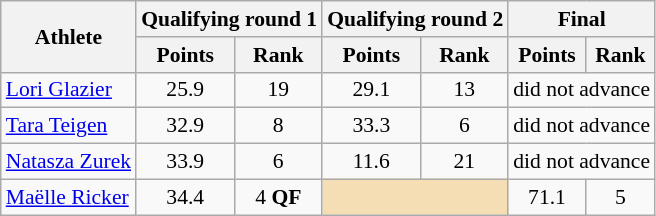<table class="wikitable" style="font-size:90%">
<tr>
<th rowspan="2">Athlete</th>
<th colspan="2">Qualifying round 1</th>
<th colspan="2">Qualifying round 2</th>
<th colspan="2">Final</th>
</tr>
<tr>
<th>Points</th>
<th>Rank</th>
<th>Points</th>
<th>Rank</th>
<th>Points</th>
<th>Rank</th>
</tr>
<tr>
<td><a href='#'>Lori Glazier</a></td>
<td align="center">25.9</td>
<td align="center">19</td>
<td align="center">29.1</td>
<td align="center">13</td>
<td colspan="2">did not advance</td>
</tr>
<tr>
<td><a href='#'>Tara Teigen</a></td>
<td align="center">32.9</td>
<td align="center">8</td>
<td align="center">33.3</td>
<td align="center">6</td>
<td colspan="2">did not advance</td>
</tr>
<tr>
<td><a href='#'>Natasza Zurek</a></td>
<td align="center">33.9</td>
<td align="center">6</td>
<td align="center">11.6</td>
<td align="center">21</td>
<td colspan="2">did not advance</td>
</tr>
<tr>
<td><a href='#'>Maëlle Ricker</a></td>
<td align="center">34.4</td>
<td align="center">4 <strong>QF</strong></td>
<td colspan="2" bgcolor="wheat"></td>
<td align="center">71.1</td>
<td align="center">5</td>
</tr>
</table>
